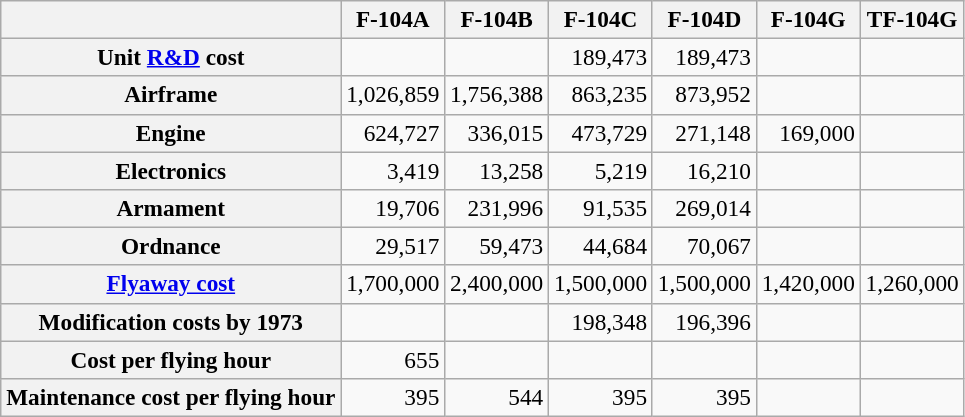<table class="wikitable" style="text-align:center; font-size:97%;">
<tr>
<th></th>
<th>F-104A</th>
<th>F-104B</th>
<th>F-104C</th>
<th>F-104D</th>
<th>F-104G</th>
<th>TF-104G</th>
</tr>
<tr style="text-align:right;">
<th>Unit <a href='#'>R&D</a> cost</th>
<td></td>
<td></td>
<td>189,473</td>
<td>189,473</td>
<td></td>
<td></td>
</tr>
<tr style="text-align:right;">
<th>Airframe</th>
<td>1,026,859</td>
<td>1,756,388</td>
<td>863,235</td>
<td>873,952</td>
<td></td>
<td></td>
</tr>
<tr style="text-align:right;">
<th>Engine</th>
<td>624,727</td>
<td>336,015</td>
<td>473,729</td>
<td>271,148</td>
<td>169,000</td>
<td></td>
</tr>
<tr style="text-align:right;">
<th>Electronics</th>
<td>3,419</td>
<td>13,258</td>
<td>5,219</td>
<td>16,210</td>
<td></td>
<td></td>
</tr>
<tr style="text-align:right;">
<th>Armament</th>
<td>19,706</td>
<td>231,996</td>
<td>91,535</td>
<td>269,014</td>
<td></td>
<td></td>
</tr>
<tr style="text-align:right;">
<th>Ordnance</th>
<td>29,517</td>
<td>59,473</td>
<td>44,684</td>
<td>70,067</td>
<td></td>
<td></td>
</tr>
<tr style="text-align:right;">
<th><a href='#'>Flyaway cost</a></th>
<td>1,700,000</td>
<td>2,400,000</td>
<td>1,500,000</td>
<td>1,500,000</td>
<td>1,420,000</td>
<td>1,260,000</td>
</tr>
<tr style="text-align:right;">
<th>Modification costs by 1973</th>
<td></td>
<td></td>
<td>198,348</td>
<td>196,396</td>
<td></td>
<td></td>
</tr>
<tr style="text-align:right;">
<th>Cost per flying hour</th>
<td>655</td>
<td></td>
<td></td>
<td></td>
<td></td>
<td></td>
</tr>
<tr style="text-align:right;">
<th>Maintenance cost per flying hour</th>
<td>395</td>
<td>544</td>
<td>395</td>
<td>395</td>
<td></td>
<td></td>
</tr>
</table>
